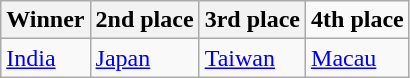<table class="wikitable">
<tr>
<th>Winner</th>
<th>2nd place</th>
<th>3rd place</th>
<td><strong>4th place</strong></td>
</tr>
<tr>
<td> <a href='#'>India</a></td>
<td> <a href='#'>Japan</a></td>
<td> <a href='#'>Taiwan</a></td>
<td> <a href='#'>Macau</a></td>
</tr>
</table>
